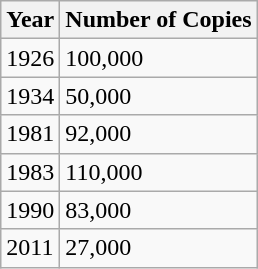<table class="wikitable">
<tr>
<th>Year</th>
<th>Number of Copies</th>
</tr>
<tr>
<td>1926</td>
<td>100,000</td>
</tr>
<tr>
<td>1934</td>
<td>50,000</td>
</tr>
<tr>
<td>1981</td>
<td>92,000</td>
</tr>
<tr>
<td>1983</td>
<td>110,000</td>
</tr>
<tr>
<td>1990</td>
<td>83,000</td>
</tr>
<tr>
<td>2011</td>
<td>27,000</td>
</tr>
</table>
